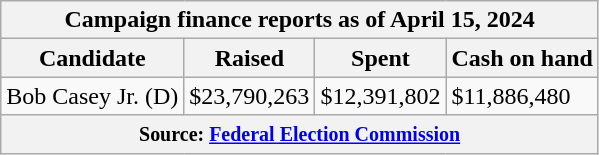<table class="wikitable sortable">
<tr>
<th colspan=4>Campaign finance reports as of April 15, 2024</th>
</tr>
<tr style="text-align:center;">
<th>Candidate</th>
<th>Raised</th>
<th>Spent</th>
<th>Cash on hand</th>
</tr>
<tr>
<td>Bob Casey Jr. (D)</td>
<td>$23,790,263</td>
<td>$12,391,802</td>
<td>$11,886,480</td>
</tr>
<tr>
<th colspan="4"><small>Source: <a href='#'>Federal Election Commission</a></small></th>
</tr>
</table>
